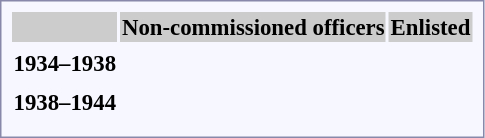<table style="border:1px solid #8888aa; background-color:#f7f8ff; padding:5px; font-size:95%; margin: 0px 12px 12px 0px; text-align:center;">
<tr bgcolor="#CCCCCC">
<th></th>
<th colspan=6>Non-commissioned officers</th>
<th colspan=3>Enlisted</th>
</tr>
<tr>
<td rowspan=2><strong>1934–1938</strong></td>
<td colspan=2 rowspan=2></td>
<td></td>
<td></td>
<td></td>
<td></td>
<td></td>
<td></td>
<td></td>
</tr>
<tr>
<td></td>
<td><br></td>
<td><br></td>
<td><br></td>
<td><br></td>
<td><br></td>
<td><br></td>
</tr>
<tr>
<td rowspan=2><strong>1938–1944</strong></td>
<td colspan=2 rowspan=2></td>
<td></td>
<td></td>
<td></td>
<td></td>
<td></td>
<td></td>
<td></td>
</tr>
<tr>
<td><br></td>
<td><br></td>
<td><br></td>
<td><br></td>
<td><br></td>
<td><br></td>
<td><br></td>
</tr>
<tr>
</tr>
<tr>
</tr>
</table>
